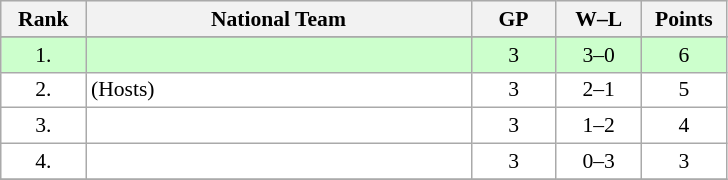<table class=wikitable style="border:1px solid #AAAAAA;font-size:90%">
<tr bgcolor="#EFEFEF">
<th width=50>Rank</th>
<th width=250>National Team</th>
<th width=50>GP</th>
<th width=50>W–L</th>
<th width=50>Points</th>
</tr>
<tr align="center" valign="top" bgcolor="#FFFFFF">
</tr>
<tr bgcolor="#CCFFCC">
<td align="center">1.</td>
<td align="left"></td>
<td align="center">3</td>
<td align="center">3–0</td>
<td align="center">6</td>
</tr>
<tr align="center" valign="top" bgcolor="#FFFFFF">
<td>2.</td>
<td align="left"> (Hosts)</td>
<td align="center">3</td>
<td align="center">2–1</td>
<td align="center">5</td>
</tr>
<tr align="center" valign="top" bgcolor="#FFFFFF">
<td>3.</td>
<td align="left"></td>
<td align="center">3</td>
<td align="center">1–2</td>
<td align="center">4</td>
</tr>
<tr align="center" valign="top" bgcolor="#FFFFFF">
<td>4.</td>
<td align="left"></td>
<td align="center">3</td>
<td align="center">0–3</td>
<td align="center">3</td>
</tr>
<tr align="center" valign="top" bgcolor="#FFFFFF">
</tr>
</table>
